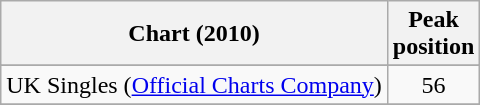<table class="wikitable sortable">
<tr>
<th>Chart (2010)</th>
<th>Peak<br>position</th>
</tr>
<tr>
</tr>
<tr>
</tr>
<tr>
</tr>
<tr>
<td>UK Singles (<a href='#'>Official Charts Company</a>)</td>
<td style="text-align:center;">56</td>
</tr>
<tr>
</tr>
</table>
